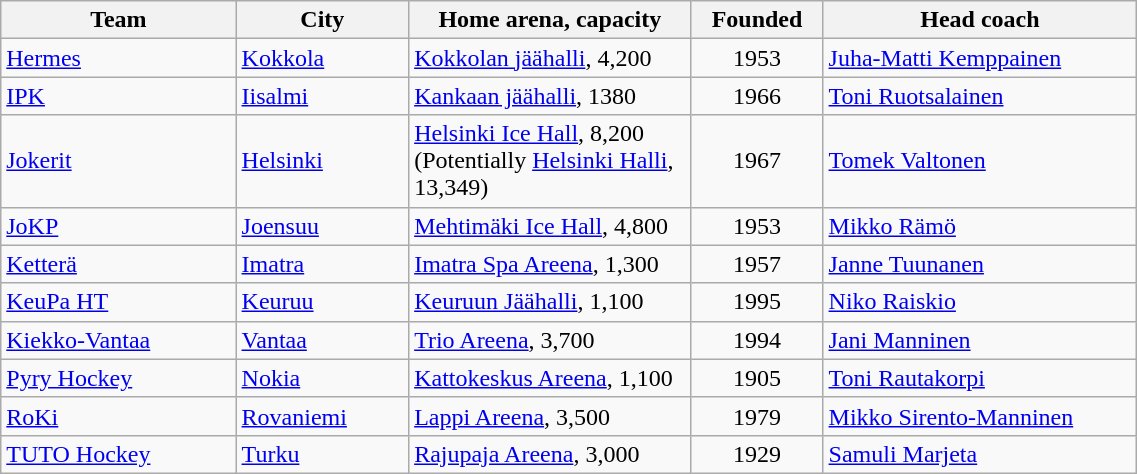<table class="wikitable sortable" style="width:60%; text-align:left">
<tr>
<th style="width:15%">Team</th>
<th style="width:11%">City</th>
<th style="width:18%">Home arena, capacity</th>
<th style="width:7%">Founded</th>
<th style="width:20%">Head coach</th>
</tr>
<tr>
<td><a href='#'>Hermes</a></td>
<td> <a href='#'>Kokkola</a></td>
<td><a href='#'>Kokkolan jäähalli</a>, 4,200</td>
<td align=center>1953</td>
<td> <a href='#'>Juha-Matti Kemppainen</a></td>
</tr>
<tr>
<td><a href='#'>IPK</a></td>
<td> <a href='#'>Iisalmi</a></td>
<td><a href='#'>Kankaan jäähalli</a>, 1380</td>
<td align=center>1966</td>
<td> <a href='#'>Toni Ruotsalainen</a></td>
</tr>
<tr>
<td><a href='#'>Jokerit</a></td>
<td> <a href='#'>Helsinki</a></td>
<td><a href='#'>Helsinki Ice Hall</a>, 8,200<br>(Potentially <a href='#'>Helsinki Halli</a>, 13,349)</td>
<td align=center>1967</td>
<td> <a href='#'>Tomek Valtonen</a> </td>
</tr>
<tr>
<td><a href='#'>JoKP</a></td>
<td> <a href='#'>Joensuu</a></td>
<td><a href='#'>Mehtimäki Ice Hall</a>, 4,800</td>
<td align=center>1953</td>
<td> <a href='#'>Mikko Rämö</a></td>
</tr>
<tr>
<td><a href='#'>Ketterä</a></td>
<td> <a href='#'>Imatra</a></td>
<td><a href='#'>Imatra Spa Areena</a>, 1,300</td>
<td align=center>1957</td>
<td> <a href='#'>Janne Tuunanen</a></td>
</tr>
<tr>
<td><a href='#'>KeuPa HT</a></td>
<td> <a href='#'>Keuruu</a></td>
<td><a href='#'>Keuruun Jäähalli</a>, 1,100</td>
<td align="center">1995</td>
<td> <a href='#'>Niko Raiskio</a></td>
</tr>
<tr>
<td><a href='#'>Kiekko-Vantaa</a></td>
<td> <a href='#'>Vantaa</a></td>
<td><a href='#'>Trio Areena</a>, 3,700</td>
<td align="center">1994</td>
<td> <a href='#'>Jani Manninen</a></td>
</tr>
<tr>
<td><a href='#'>Pyry Hockey</a></td>
<td> <a href='#'>Nokia</a></td>
<td><a href='#'>Kattokeskus Areena</a>, 1,100</td>
<td align=center>1905</td>
<td> <a href='#'>Toni Rautakorpi</a></td>
</tr>
<tr>
<td><a href='#'>RoKi</a></td>
<td> <a href='#'>Rovaniemi</a></td>
<td><a href='#'>Lappi Areena</a>, 3,500</td>
<td align=center>1979</td>
<td> <a href='#'>Mikko Sirento-Manninen</a></td>
</tr>
<tr>
<td><a href='#'>TUTO Hockey</a></td>
<td> <a href='#'>Turku</a></td>
<td><a href='#'>Rajupaja Areena</a>, 3,000</td>
<td align=center>1929</td>
<td> <a href='#'>Samuli Marjeta</a></td>
</tr>
</table>
